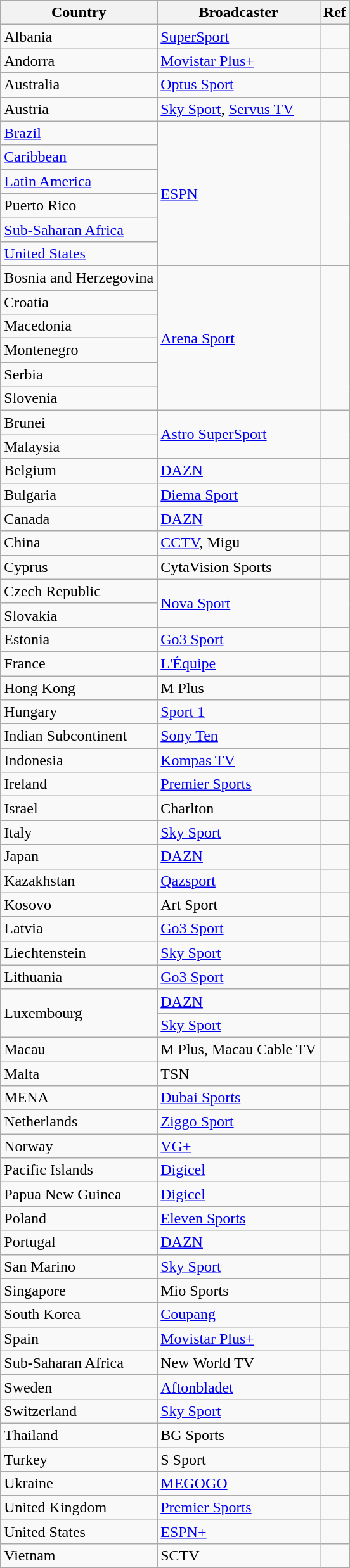<table class="wikitable">
<tr>
<th>Country</th>
<th>Broadcaster</th>
<th>Ref</th>
</tr>
<tr>
<td>Albania</td>
<td><a href='#'>SuperSport</a></td>
<td></td>
</tr>
<tr>
<td>Andorra</td>
<td><a href='#'>Movistar Plus+</a></td>
<td></td>
</tr>
<tr>
<td>Australia</td>
<td><a href='#'>Optus Sport</a></td>
<td></td>
</tr>
<tr>
<td>Austria</td>
<td><a href='#'>Sky Sport</a>, <a href='#'>Servus TV</a></td>
<td></td>
</tr>
<tr>
<td><a href='#'>Brazil</a></td>
<td rowspan="6"><a href='#'>ESPN</a></td>
<td rowspan="6"></td>
</tr>
<tr>
<td><a href='#'>Caribbean</a></td>
</tr>
<tr>
<td><a href='#'>Latin America</a></td>
</tr>
<tr>
<td>Puerto Rico</td>
</tr>
<tr>
<td><a href='#'>Sub-Saharan Africa</a></td>
</tr>
<tr>
<td><a href='#'>United States</a></td>
</tr>
<tr>
<td>Bosnia and Herzegovina</td>
<td rowspan="6"><a href='#'>Arena Sport</a></td>
<td rowspan="6"></td>
</tr>
<tr>
<td>Croatia</td>
</tr>
<tr>
<td>Macedonia</td>
</tr>
<tr>
<td>Montenegro</td>
</tr>
<tr>
<td>Serbia</td>
</tr>
<tr>
<td>Slovenia</td>
</tr>
<tr>
<td>Brunei</td>
<td rowspan="2"><a href='#'>Astro SuperSport</a></td>
<td rowspan="2"></td>
</tr>
<tr>
<td>Malaysia</td>
</tr>
<tr>
<td>Belgium</td>
<td><a href='#'>DAZN</a></td>
<td></td>
</tr>
<tr>
<td>Bulgaria</td>
<td><a href='#'>Diema Sport</a></td>
<td></td>
</tr>
<tr>
<td>Canada</td>
<td><a href='#'>DAZN</a></td>
<td></td>
</tr>
<tr>
<td>China</td>
<td><a href='#'>CCTV</a>, Migu</td>
<td></td>
</tr>
<tr>
<td>Cyprus</td>
<td>CytaVision Sports</td>
<td></td>
</tr>
<tr>
<td>Czech Republic</td>
<td rowspan="2"><a href='#'>Nova Sport</a></td>
<td rowspan="2"></td>
</tr>
<tr>
<td>Slovakia</td>
</tr>
<tr>
<td>Estonia</td>
<td><a href='#'>Go3 Sport</a></td>
<td></td>
</tr>
<tr>
<td>France</td>
<td><a href='#'>L'Équipe</a></td>
<td></td>
</tr>
<tr>
<td>Hong Kong</td>
<td>M Plus</td>
<td></td>
</tr>
<tr>
<td>Hungary</td>
<td><a href='#'>Sport 1</a></td>
<td></td>
</tr>
<tr>
<td>Indian Subcontinent</td>
<td><a href='#'>Sony Ten</a></td>
<td></td>
</tr>
<tr>
<td>Indonesia</td>
<td><a href='#'>Kompas TV</a></td>
<td></td>
</tr>
<tr>
<td>Ireland</td>
<td><a href='#'>Premier Sports</a></td>
<td></td>
</tr>
<tr>
<td>Israel</td>
<td>Charlton</td>
<td></td>
</tr>
<tr>
<td>Italy</td>
<td><a href='#'>Sky Sport</a></td>
<td></td>
</tr>
<tr>
<td>Japan</td>
<td><a href='#'>DAZN</a></td>
<td></td>
</tr>
<tr>
<td>Kazakhstan</td>
<td><a href='#'>Qazsport</a></td>
<td></td>
</tr>
<tr>
<td>Kosovo</td>
<td>Art Sport</td>
<td></td>
</tr>
<tr>
<td>Latvia</td>
<td><a href='#'>Go3 Sport</a></td>
<td></td>
</tr>
<tr>
<td>Liechtenstein</td>
<td><a href='#'>Sky Sport</a></td>
<td></td>
</tr>
<tr>
<td>Lithuania</td>
<td><a href='#'>Go3 Sport</a></td>
<td></td>
</tr>
<tr>
<td rowspan="2">Luxembourg</td>
<td><a href='#'>DAZN</a></td>
<td></td>
</tr>
<tr>
<td><a href='#'>Sky Sport</a></td>
<td></td>
</tr>
<tr>
<td>Macau</td>
<td>M Plus, Macau Cable TV</td>
<td></td>
</tr>
<tr>
<td>Malta</td>
<td>TSN</td>
<td></td>
</tr>
<tr>
<td>MENA</td>
<td><a href='#'>Dubai Sports</a></td>
<td></td>
</tr>
<tr>
<td>Netherlands</td>
<td><a href='#'>Ziggo Sport</a></td>
<td></td>
</tr>
<tr>
<td>Norway</td>
<td><a href='#'>VG+</a></td>
<td></td>
</tr>
<tr>
<td>Pacific Islands</td>
<td><a href='#'>Digicel</a></td>
<td></td>
</tr>
<tr>
<td>Papua New Guinea</td>
<td><a href='#'>Digicel</a></td>
<td></td>
</tr>
<tr>
<td>Poland</td>
<td><a href='#'>Eleven Sports</a></td>
<td></td>
</tr>
<tr>
<td>Portugal</td>
<td><a href='#'>DAZN</a></td>
<td></td>
</tr>
<tr>
<td>San Marino</td>
<td><a href='#'>Sky Sport</a></td>
<td></td>
</tr>
<tr>
<td>Singapore</td>
<td>Mio Sports</td>
<td></td>
</tr>
<tr>
<td>South Korea</td>
<td><a href='#'>Coupang</a></td>
<td></td>
</tr>
<tr>
<td>Spain</td>
<td><a href='#'>Movistar Plus+</a></td>
<td></td>
</tr>
<tr>
<td>Sub-Saharan Africa</td>
<td>New World TV</td>
<td></td>
</tr>
<tr>
<td>Sweden</td>
<td><a href='#'>Aftonbladet</a></td>
<td></td>
</tr>
<tr>
<td>Switzerland</td>
<td><a href='#'>Sky Sport</a></td>
<td></td>
</tr>
<tr>
<td>Thailand</td>
<td>BG Sports</td>
<td></td>
</tr>
<tr>
<td>Turkey</td>
<td>S Sport</td>
<td></td>
</tr>
<tr>
<td>Ukraine</td>
<td><a href='#'>MEGOGO</a></td>
<td></td>
</tr>
<tr>
<td>United Kingdom</td>
<td><a href='#'>Premier Sports</a></td>
<td></td>
</tr>
<tr>
<td>United States</td>
<td><a href='#'>ESPN+</a></td>
<td></td>
</tr>
<tr>
<td>Vietnam</td>
<td>SCTV</td>
<td></td>
</tr>
</table>
